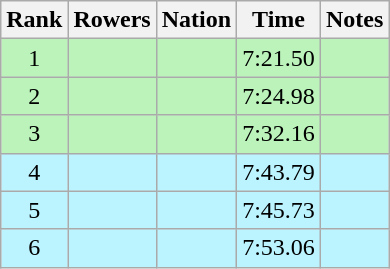<table class="wikitable sortable" style=text-align:center>
<tr>
<th>Rank</th>
<th>Rowers</th>
<th>Nation</th>
<th>Time</th>
<th>Notes</th>
</tr>
<tr bgcolor=bbf3bb>
<td>1</td>
<td align=left></td>
<td align=left></td>
<td>7:21.50</td>
<td></td>
</tr>
<tr bgcolor=bbf3bb>
<td>2</td>
<td align=left></td>
<td align=left></td>
<td>7:24.98</td>
<td></td>
</tr>
<tr bgcolor=bbf3bb>
<td>3</td>
<td align=left></td>
<td align=left></td>
<td>7:32.16</td>
<td></td>
</tr>
<tr bgcolor=bbf3ff>
<td>4</td>
<td align=left></td>
<td align=left></td>
<td>7:43.79</td>
<td></td>
</tr>
<tr bgcolor=bbf3ff>
<td>5</td>
<td align=left></td>
<td align=left></td>
<td>7:45.73</td>
<td></td>
</tr>
<tr bgcolor=bbf3ff>
<td>6</td>
<td align=left></td>
<td align=left></td>
<td>7:53.06</td>
<td></td>
</tr>
</table>
